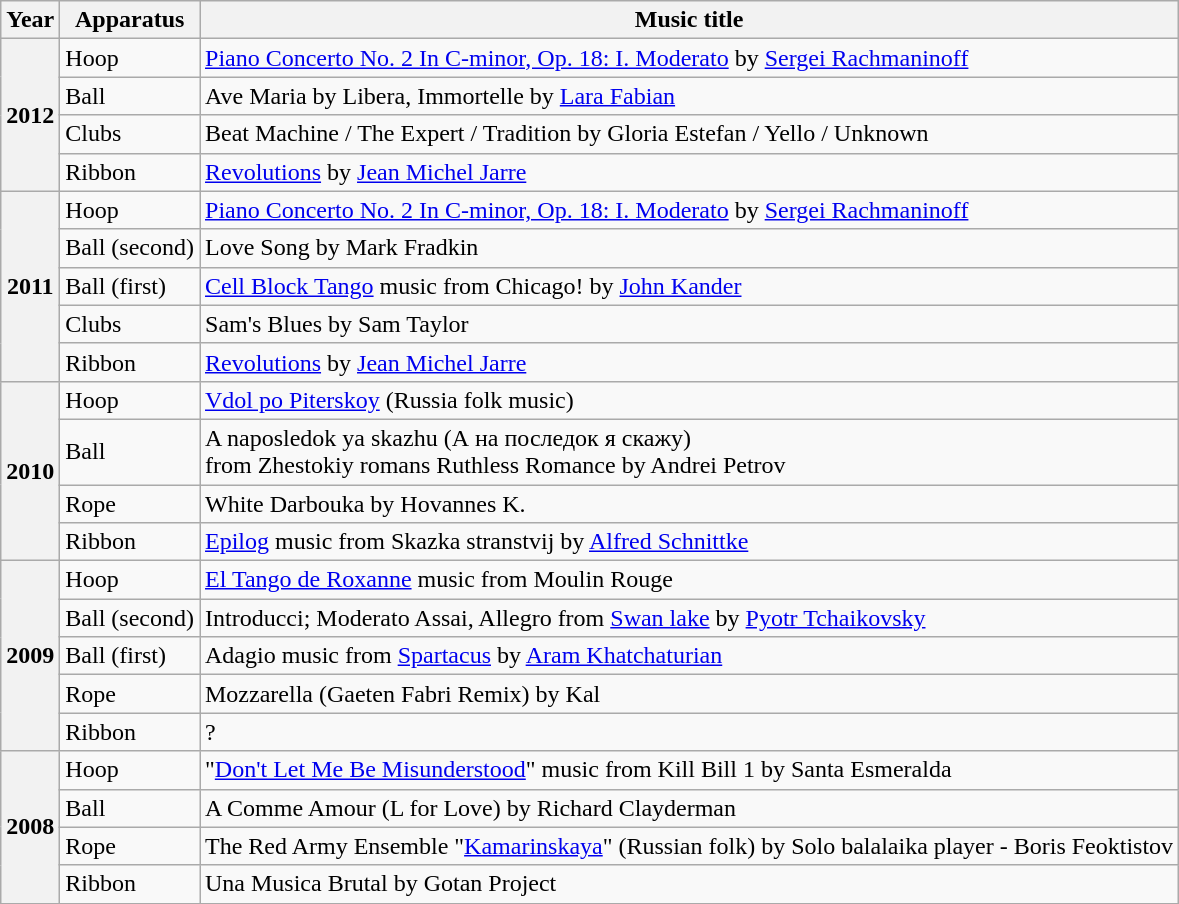<table class="wikitable plainrowheaders">
<tr>
<th scope=col>Year</th>
<th scope=col>Apparatus</th>
<th scope=col>Music title </th>
</tr>
<tr>
<th scope=row rowspan=4>2012</th>
<td>Hoop</td>
<td><a href='#'>Piano Concerto No. 2 In C-minor, Op. 18: I. Moderato</a> by <a href='#'>Sergei Rachmaninoff</a></td>
</tr>
<tr>
<td>Ball</td>
<td>Ave Maria by Libera, Immortelle by <a href='#'>Lara Fabian</a></td>
</tr>
<tr>
<td>Clubs</td>
<td>Beat Machine / The Expert / Tradition by Gloria Estefan / Yello / Unknown</td>
</tr>
<tr>
<td>Ribbon</td>
<td><a href='#'>Revolutions</a> by <a href='#'>Jean Michel Jarre</a></td>
</tr>
<tr>
<th scope=row rowspan=5>2011</th>
<td>Hoop</td>
<td><a href='#'>Piano Concerto No. 2 In C-minor, Op. 18: I. Moderato</a> by <a href='#'>Sergei Rachmaninoff</a></td>
</tr>
<tr>
<td>Ball (second)</td>
<td>Love Song by Mark Fradkin</td>
</tr>
<tr>
<td>Ball (first)</td>
<td><a href='#'>Cell Block Tango</a> music from Chicago! by <a href='#'>John Kander</a></td>
</tr>
<tr>
<td>Clubs</td>
<td>Sam's Blues by Sam Taylor</td>
</tr>
<tr>
<td>Ribbon</td>
<td><a href='#'>Revolutions</a> by <a href='#'>Jean Michel Jarre</a></td>
</tr>
<tr>
<th scope=row rowspan=4>2010</th>
<td>Hoop</td>
<td><a href='#'>Vdol po Piterskoy</a> (Russia folk music)</td>
</tr>
<tr>
<td>Ball</td>
<td>A naposledok ya skazhu (А на последок я скажу) <br> from Zhestokiy romans Ruthless Romance by Andrei Petrov</td>
</tr>
<tr>
<td>Rope</td>
<td>White Darbouka by Hovannes K.</td>
</tr>
<tr>
<td>Ribbon</td>
<td><a href='#'>Epilog</a> music from Skazka stranstvij by <a href='#'>Alfred Schnittke</a></td>
</tr>
<tr>
<th scope=row rowspan=5>2009</th>
<td>Hoop</td>
<td><a href='#'>El Tango de Roxanne</a> music from Moulin Rouge</td>
</tr>
<tr>
<td>Ball (second)</td>
<td>Introducci; Moderato Assai, Allegro from <a href='#'>Swan lake</a> by <a href='#'>Pyotr Tchaikovsky</a></td>
</tr>
<tr>
<td>Ball (first)</td>
<td>Adagio music from <a href='#'>Spartacus</a> by <a href='#'>Aram Khatchaturian</a></td>
</tr>
<tr>
<td>Rope</td>
<td>Mozzarella (Gaeten Fabri Remix) by Kal</td>
</tr>
<tr>
<td>Ribbon</td>
<td>?</td>
</tr>
<tr>
<th scope=row rowspan=4>2008</th>
<td>Hoop</td>
<td>"<a href='#'>Don't Let Me Be Misunderstood</a>" 	music from Kill Bill 1 by Santa Esmeralda</td>
</tr>
<tr>
<td>Ball</td>
<td>A Comme Amour (L for Love) by Richard Clayderman</td>
</tr>
<tr>
<td>Rope</td>
<td>The Red Army Ensemble "<a href='#'>Kamarinskaya</a>" (Russian folk) by Solo balalaika player - Boris Feoktistov</td>
</tr>
<tr>
<td>Ribbon</td>
<td>Una Musica Brutal by Gotan Project</td>
</tr>
<tr>
</tr>
</table>
